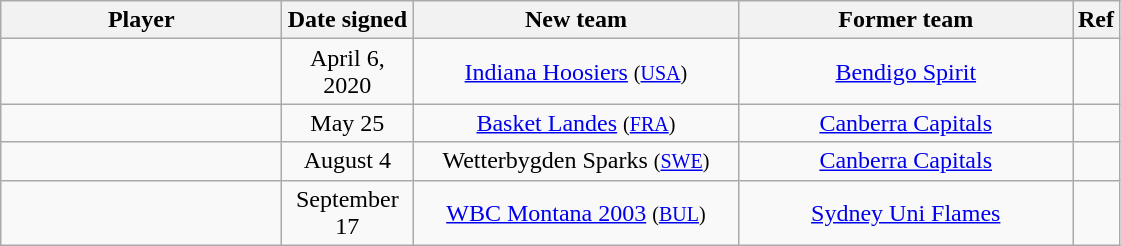<table class="wikitable sortable" style="text-align:center">
<tr>
<th style="width:180px">Player</th>
<th style="width:80px">Date signed</th>
<th style="width:210px">New team</th>
<th style="width:215px">Former team</th>
<th class="unsortable">Ref</th>
</tr>
<tr>
<td align="left"> </td>
<td align="center">April 6, 2020</td>
<td align="center"><a href='#'>Indiana Hoosiers</a> <small>(<a href='#'>USA</a>)</small></td>
<td align="center"><a href='#'>Bendigo Spirit</a></td>
<td align="center"></td>
</tr>
<tr>
<td align="left"> </td>
<td align="center">May 25</td>
<td align="center"><a href='#'>Basket Landes</a> <small>(<a href='#'>FRA</a>)</small></td>
<td align="center"><a href='#'>Canberra Capitals</a></td>
<td align="center"></td>
</tr>
<tr>
<td align="left"> </td>
<td align="center">August 4</td>
<td align="center">Wetterbygden Sparks <small>(<a href='#'>SWE</a>)</small></td>
<td align="center"><a href='#'>Canberra Capitals</a></td>
<td align="center"></td>
</tr>
<tr>
<td align="left"> </td>
<td align="center">September 17</td>
<td align="center"><a href='#'>WBC Montana 2003</a> <small>(<a href='#'>BUL</a>)</small></td>
<td align="center"><a href='#'>Sydney Uni Flames</a></td>
<td align="center"></td>
</tr>
</table>
